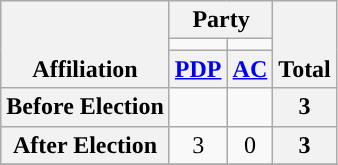<table class=wikitable style="text-align:center">
<tr style="vertical-align:bottom;">
<th rowspan=3>Affiliation</th>
<th colspan=2>Party</th>
<th rowspan=3>Total</th>
</tr>
<tr>
<td style="background-color:"></td>
<td style="background-color:"></td>
</tr>
<tr>
<th><a href='#'>PDP</a></th>
<th><a href='#'>AC</a></th>
</tr>
<tr>
<th>Before Election</th>
<td></td>
<td></td>
<th>3</th>
</tr>
<tr>
<th>After Election</th>
<td>3</td>
<td>0</td>
<th>3</th>
</tr>
<tr>
</tr>
</table>
